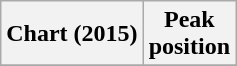<table class="wikitable sortable plainrowheaders">
<tr>
<th>Chart (2015)</th>
<th>Peak<br>position</th>
</tr>
<tr>
</tr>
</table>
